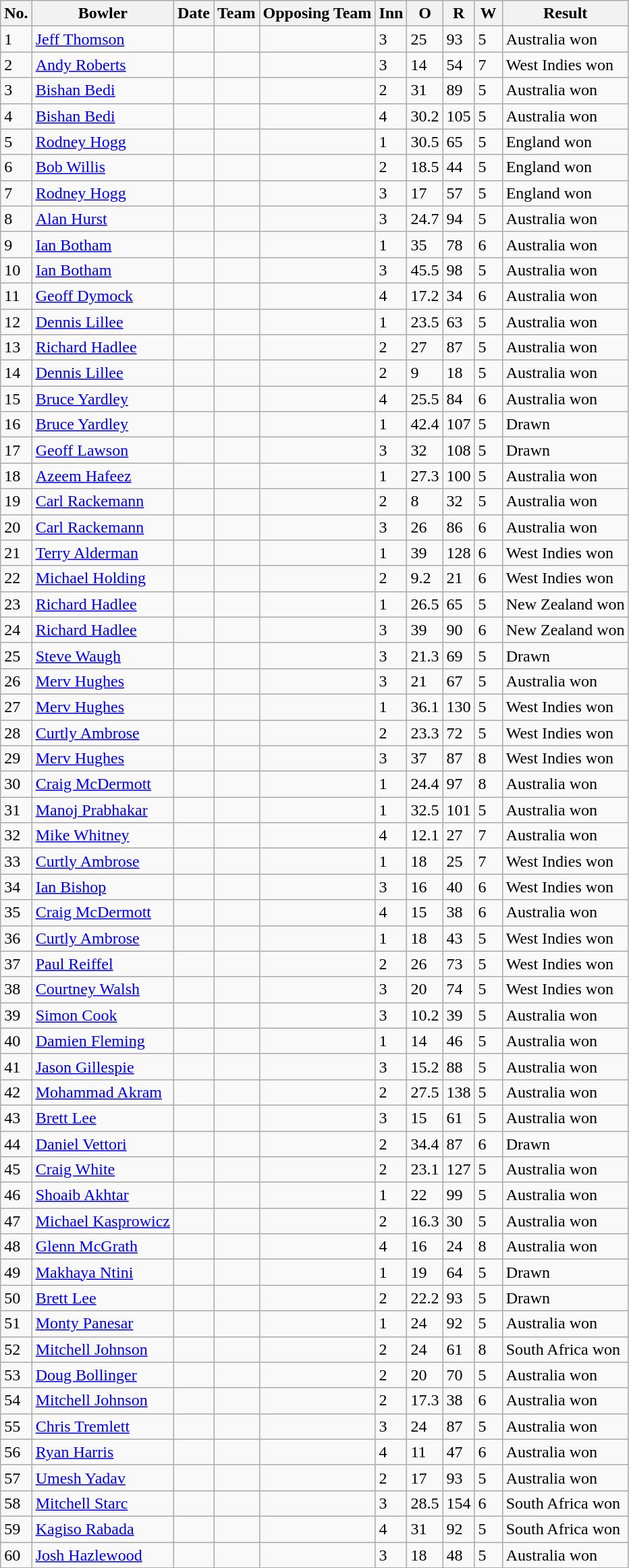<table class="wikitable sortable">
<tr align=center>
<th>No.</th>
<th>Bowler</th>
<th>Date</th>
<th>Team</th>
<th>Opposing Team</th>
<th scope="col" style="width:20px;">Inn</th>
<th scope="col" style="width:20px;">O</th>
<th scope="col" style="width:20px;">R</th>
<th scope="col" style="width:20px;">W</th>
<th>Result</th>
</tr>
<tr>
<td>1</td>
<td><a href='#'>Jeff Thomson</a></td>
<td></td>
<td></td>
<td></td>
<td>3</td>
<td>25</td>
<td>93</td>
<td>5</td>
<td>Australia won</td>
</tr>
<tr>
<td>2</td>
<td><a href='#'>Andy Roberts</a></td>
<td></td>
<td></td>
<td></td>
<td>3</td>
<td>14</td>
<td>54</td>
<td>7</td>
<td>West Indies won</td>
</tr>
<tr>
<td>3</td>
<td><a href='#'>Bishan Bedi</a></td>
<td></td>
<td></td>
<td></td>
<td>2</td>
<td>31</td>
<td>89</td>
<td>5</td>
<td>Australia won</td>
</tr>
<tr>
<td>4</td>
<td><a href='#'>Bishan Bedi</a></td>
<td></td>
<td></td>
<td></td>
<td>4</td>
<td>30.2</td>
<td>105</td>
<td>5</td>
<td>Australia won</td>
</tr>
<tr>
<td>5</td>
<td><a href='#'>Rodney Hogg</a></td>
<td></td>
<td></td>
<td></td>
<td>1</td>
<td>30.5</td>
<td>65</td>
<td>5</td>
<td>England won</td>
</tr>
<tr>
<td>6</td>
<td><a href='#'>Bob Willis</a></td>
<td></td>
<td></td>
<td></td>
<td>2</td>
<td>18.5</td>
<td>44</td>
<td>5</td>
<td>England won</td>
</tr>
<tr>
<td>7</td>
<td><a href='#'>Rodney Hogg</a></td>
<td></td>
<td></td>
<td></td>
<td>3</td>
<td>17</td>
<td>57</td>
<td>5</td>
<td>England won</td>
</tr>
<tr>
<td>8</td>
<td><a href='#'>Alan Hurst</a></td>
<td></td>
<td></td>
<td></td>
<td>3</td>
<td>24.7</td>
<td>94</td>
<td>5</td>
<td>Australia won</td>
</tr>
<tr>
<td>9</td>
<td><a href='#'>Ian Botham</a></td>
<td></td>
<td></td>
<td></td>
<td>1</td>
<td>35</td>
<td>78</td>
<td>6</td>
<td>Australia won</td>
</tr>
<tr>
<td>10</td>
<td><a href='#'>Ian Botham</a></td>
<td></td>
<td></td>
<td></td>
<td>3</td>
<td>45.5</td>
<td>98</td>
<td>5</td>
<td>Australia won</td>
</tr>
<tr>
<td>11</td>
<td><a href='#'>Geoff Dymock</a></td>
<td></td>
<td></td>
<td></td>
<td>4</td>
<td>17.2</td>
<td>34</td>
<td>6</td>
<td>Australia won</td>
</tr>
<tr>
<td>12</td>
<td><a href='#'>Dennis Lillee</a></td>
<td></td>
<td></td>
<td></td>
<td>1</td>
<td>23.5</td>
<td>63</td>
<td>5</td>
<td>Australia won</td>
</tr>
<tr>
<td>13</td>
<td><a href='#'>Richard Hadlee</a></td>
<td></td>
<td></td>
<td></td>
<td>2</td>
<td>27</td>
<td>87</td>
<td>5</td>
<td>Australia won</td>
</tr>
<tr>
<td>14</td>
<td><a href='#'>Dennis Lillee</a></td>
<td></td>
<td></td>
<td></td>
<td>2</td>
<td>9</td>
<td>18</td>
<td>5</td>
<td>Australia won</td>
</tr>
<tr>
<td>15</td>
<td><a href='#'>Bruce Yardley</a></td>
<td></td>
<td></td>
<td></td>
<td>4</td>
<td>25.5</td>
<td>84</td>
<td>6</td>
<td>Australia won</td>
</tr>
<tr>
<td>16</td>
<td><a href='#'>Bruce Yardley</a></td>
<td></td>
<td></td>
<td></td>
<td>1</td>
<td>42.4</td>
<td>107</td>
<td>5</td>
<td>Drawn</td>
</tr>
<tr>
<td>17</td>
<td><a href='#'>Geoff Lawson</a></td>
<td></td>
<td></td>
<td></td>
<td>3</td>
<td>32</td>
<td>108</td>
<td>5</td>
<td>Drawn</td>
</tr>
<tr>
<td>18</td>
<td><a href='#'>Azeem Hafeez</a></td>
<td></td>
<td></td>
<td></td>
<td>1</td>
<td>27.3</td>
<td>100</td>
<td>5</td>
<td>Australia won</td>
</tr>
<tr>
<td>19</td>
<td><a href='#'>Carl Rackemann</a></td>
<td></td>
<td></td>
<td></td>
<td>2</td>
<td>8</td>
<td>32</td>
<td>5</td>
<td>Australia won</td>
</tr>
<tr>
<td>20</td>
<td><a href='#'>Carl Rackemann</a></td>
<td></td>
<td></td>
<td></td>
<td>3</td>
<td>26</td>
<td>86</td>
<td>6</td>
<td>Australia won</td>
</tr>
<tr>
<td>21</td>
<td><a href='#'>Terry Alderman</a></td>
<td></td>
<td></td>
<td></td>
<td>1</td>
<td>39</td>
<td>128</td>
<td>6</td>
<td>West Indies won</td>
</tr>
<tr>
<td>22</td>
<td><a href='#'>Michael Holding</a></td>
<td></td>
<td></td>
<td></td>
<td>2</td>
<td>9.2</td>
<td>21</td>
<td>6</td>
<td>West Indies won</td>
</tr>
<tr>
<td>23</td>
<td><a href='#'>Richard Hadlee</a></td>
<td></td>
<td></td>
<td></td>
<td>1</td>
<td>26.5</td>
<td>65</td>
<td>5</td>
<td>New Zealand won</td>
</tr>
<tr>
<td>24</td>
<td><a href='#'>Richard Hadlee</a></td>
<td></td>
<td></td>
<td></td>
<td>3</td>
<td>39</td>
<td>90</td>
<td>6</td>
<td>New Zealand won</td>
</tr>
<tr>
<td>25</td>
<td><a href='#'>Steve Waugh</a></td>
<td></td>
<td></td>
<td></td>
<td>3</td>
<td>21.3</td>
<td>69</td>
<td>5</td>
<td>Drawn</td>
</tr>
<tr>
<td>26</td>
<td><a href='#'>Merv Hughes</a></td>
<td></td>
<td></td>
<td></td>
<td>3</td>
<td>21</td>
<td>67</td>
<td>5</td>
<td>Australia won</td>
</tr>
<tr>
<td>27</td>
<td><a href='#'>Merv Hughes</a></td>
<td></td>
<td></td>
<td></td>
<td>1</td>
<td>36.1</td>
<td>130</td>
<td>5</td>
<td>West Indies won</td>
</tr>
<tr>
<td>28</td>
<td><a href='#'>Curtly Ambrose</a></td>
<td></td>
<td></td>
<td></td>
<td>2</td>
<td>23.3</td>
<td>72</td>
<td>5</td>
<td>West Indies won</td>
</tr>
<tr>
<td>29</td>
<td><a href='#'>Merv Hughes</a></td>
<td></td>
<td></td>
<td></td>
<td>3</td>
<td>37</td>
<td>87</td>
<td>8</td>
<td>West Indies won</td>
</tr>
<tr>
<td>30</td>
<td><a href='#'>Craig McDermott</a></td>
<td></td>
<td></td>
<td></td>
<td>1</td>
<td>24.4</td>
<td>97</td>
<td>8</td>
<td>Australia won</td>
</tr>
<tr>
<td>31</td>
<td><a href='#'>Manoj Prabhakar</a></td>
<td></td>
<td></td>
<td></td>
<td>1</td>
<td>32.5</td>
<td>101</td>
<td>5</td>
<td>Australia won</td>
</tr>
<tr>
<td>32</td>
<td><a href='#'>Mike Whitney</a></td>
<td></td>
<td></td>
<td></td>
<td>4</td>
<td>12.1</td>
<td>27</td>
<td>7</td>
<td>Australia won</td>
</tr>
<tr>
<td>33</td>
<td><a href='#'>Curtly Ambrose</a></td>
<td></td>
<td></td>
<td></td>
<td>1</td>
<td>18</td>
<td>25</td>
<td>7</td>
<td>West Indies won</td>
</tr>
<tr>
<td>34</td>
<td><a href='#'>Ian Bishop</a></td>
<td></td>
<td></td>
<td></td>
<td>3</td>
<td>16</td>
<td>40</td>
<td>6</td>
<td>West Indies won</td>
</tr>
<tr>
<td>35</td>
<td><a href='#'>Craig McDermott</a></td>
<td></td>
<td></td>
<td></td>
<td>4</td>
<td>15</td>
<td>38</td>
<td>6</td>
<td>Australia won</td>
</tr>
<tr>
<td>36</td>
<td><a href='#'>Curtly Ambrose</a></td>
<td></td>
<td></td>
<td></td>
<td>1</td>
<td>18</td>
<td>43</td>
<td>5</td>
<td>West Indies won</td>
</tr>
<tr>
<td>37</td>
<td><a href='#'>Paul Reiffel</a></td>
<td></td>
<td></td>
<td></td>
<td>2</td>
<td>26</td>
<td>73</td>
<td>5</td>
<td>West Indies won</td>
</tr>
<tr>
<td>38</td>
<td><a href='#'>Courtney Walsh</a></td>
<td></td>
<td></td>
<td></td>
<td>3</td>
<td>20</td>
<td>74</td>
<td>5</td>
<td>West Indies won</td>
</tr>
<tr>
<td>39</td>
<td><a href='#'>Simon Cook</a></td>
<td></td>
<td></td>
<td></td>
<td>3</td>
<td>10.2</td>
<td>39</td>
<td>5</td>
<td>Australia won</td>
</tr>
<tr>
<td>40</td>
<td><a href='#'>Damien Fleming</a></td>
<td></td>
<td></td>
<td></td>
<td>1</td>
<td>14</td>
<td>46</td>
<td>5</td>
<td>Australia won</td>
</tr>
<tr>
<td>41</td>
<td><a href='#'>Jason Gillespie</a></td>
<td></td>
<td></td>
<td></td>
<td>3</td>
<td>15.2</td>
<td>88</td>
<td>5</td>
<td>Australia won</td>
</tr>
<tr>
<td>42</td>
<td><a href='#'>Mohammad Akram</a></td>
<td></td>
<td></td>
<td></td>
<td>2</td>
<td>27.5</td>
<td>138</td>
<td>5</td>
<td>Australia won</td>
</tr>
<tr>
<td>43</td>
<td><a href='#'>Brett Lee</a></td>
<td></td>
<td></td>
<td></td>
<td>3</td>
<td>15</td>
<td>61</td>
<td>5</td>
<td>Australia won</td>
</tr>
<tr>
<td>44</td>
<td><a href='#'>Daniel Vettori</a></td>
<td></td>
<td></td>
<td></td>
<td>2</td>
<td>34.4</td>
<td>87</td>
<td>6</td>
<td>Drawn</td>
</tr>
<tr>
<td>45</td>
<td><a href='#'>Craig White</a></td>
<td></td>
<td></td>
<td></td>
<td>2</td>
<td>23.1</td>
<td>127</td>
<td>5</td>
<td>Australia won</td>
</tr>
<tr>
<td>46</td>
<td><a href='#'>Shoaib Akhtar</a></td>
<td></td>
<td></td>
<td></td>
<td>1</td>
<td>22</td>
<td>99</td>
<td>5</td>
<td>Australia won</td>
</tr>
<tr>
<td>47</td>
<td><a href='#'>Michael Kasprowicz</a></td>
<td></td>
<td></td>
<td></td>
<td>2</td>
<td>16.3</td>
<td>30</td>
<td>5</td>
<td>Australia won</td>
</tr>
<tr>
<td>48</td>
<td><a href='#'>Glenn McGrath</a></td>
<td></td>
<td></td>
<td></td>
<td>4</td>
<td>16</td>
<td>24</td>
<td>8</td>
<td>Australia won</td>
</tr>
<tr>
<td>49</td>
<td><a href='#'>Makhaya Ntini</a></td>
<td></td>
<td></td>
<td></td>
<td>1</td>
<td>19</td>
<td>64</td>
<td>5</td>
<td>Drawn</td>
</tr>
<tr>
<td>50</td>
<td><a href='#'>Brett Lee</a></td>
<td></td>
<td></td>
<td></td>
<td>2</td>
<td>22.2</td>
<td>93</td>
<td>5</td>
<td>Drawn</td>
</tr>
<tr>
<td>51</td>
<td><a href='#'>Monty Panesar</a></td>
<td></td>
<td></td>
<td></td>
<td>1</td>
<td>24</td>
<td>92</td>
<td>5</td>
<td>Australia won</td>
</tr>
<tr>
<td>52</td>
<td><a href='#'>Mitchell Johnson</a></td>
<td></td>
<td></td>
<td></td>
<td>2</td>
<td>24</td>
<td>61</td>
<td>8</td>
<td>South Africa won</td>
</tr>
<tr>
<td>53</td>
<td><a href='#'>Doug Bollinger</a></td>
<td></td>
<td></td>
<td></td>
<td>2</td>
<td>20</td>
<td>70</td>
<td>5</td>
<td>Australia won</td>
</tr>
<tr>
<td>54</td>
<td><a href='#'>Mitchell Johnson</a></td>
<td></td>
<td></td>
<td></td>
<td>2</td>
<td>17.3</td>
<td>38</td>
<td>6</td>
<td>Australia won</td>
</tr>
<tr>
<td>55</td>
<td><a href='#'>Chris Tremlett</a></td>
<td></td>
<td></td>
<td></td>
<td>3</td>
<td>24</td>
<td>87</td>
<td>5</td>
<td>Australia won</td>
</tr>
<tr>
<td>56</td>
<td><a href='#'>Ryan Harris</a></td>
<td></td>
<td></td>
<td></td>
<td>4</td>
<td>11</td>
<td>47</td>
<td>6</td>
<td>Australia won</td>
</tr>
<tr>
<td>57</td>
<td><a href='#'>Umesh Yadav</a></td>
<td></td>
<td></td>
<td></td>
<td>2</td>
<td>17</td>
<td>93</td>
<td>5</td>
<td>Australia won</td>
</tr>
<tr>
<td>58</td>
<td><a href='#'>Mitchell Starc</a></td>
<td></td>
<td></td>
<td></td>
<td>3</td>
<td>28.5</td>
<td>154</td>
<td>6</td>
<td>South Africa won</td>
</tr>
<tr>
<td>59</td>
<td><a href='#'>Kagiso Rabada</a></td>
<td></td>
<td></td>
<td></td>
<td>4</td>
<td>31</td>
<td>92</td>
<td>5</td>
<td>South Africa won</td>
</tr>
<tr>
<td>60</td>
<td><a href='#'>Josh Hazlewood</a></td>
<td></td>
<td></td>
<td></td>
<td>3</td>
<td>18</td>
<td>48</td>
<td>5</td>
<td>Australia won</td>
</tr>
</table>
